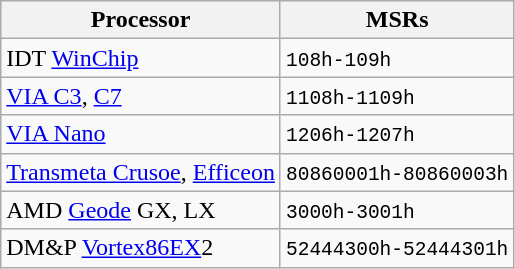<table class="wikitable">
<tr>
<th>Processor</th>
<th>MSRs</th>
</tr>
<tr>
<td>IDT <a href='#'>WinChip</a></td>
<td><code>108h-109h</code></td>
</tr>
<tr>
<td><a href='#'>VIA C3</a>, <a href='#'>C7</a></td>
<td><code>1108h-1109h</code></td>
</tr>
<tr>
<td><a href='#'>VIA Nano</a></td>
<td><code>1206h-1207h</code></td>
</tr>
<tr>
<td><a href='#'>Transmeta Crusoe</a>, <a href='#'>Efficeon</a></td>
<td><code>80860001h-80860003h</code></td>
</tr>
<tr>
<td>AMD <a href='#'>Geode</a> GX, LX</td>
<td><code>3000h-3001h</code></td>
</tr>
<tr>
<td>DM&P <a href='#'>Vortex86EX</a>2</td>
<td><code>52444300h-52444301h</code></td>
</tr>
</table>
